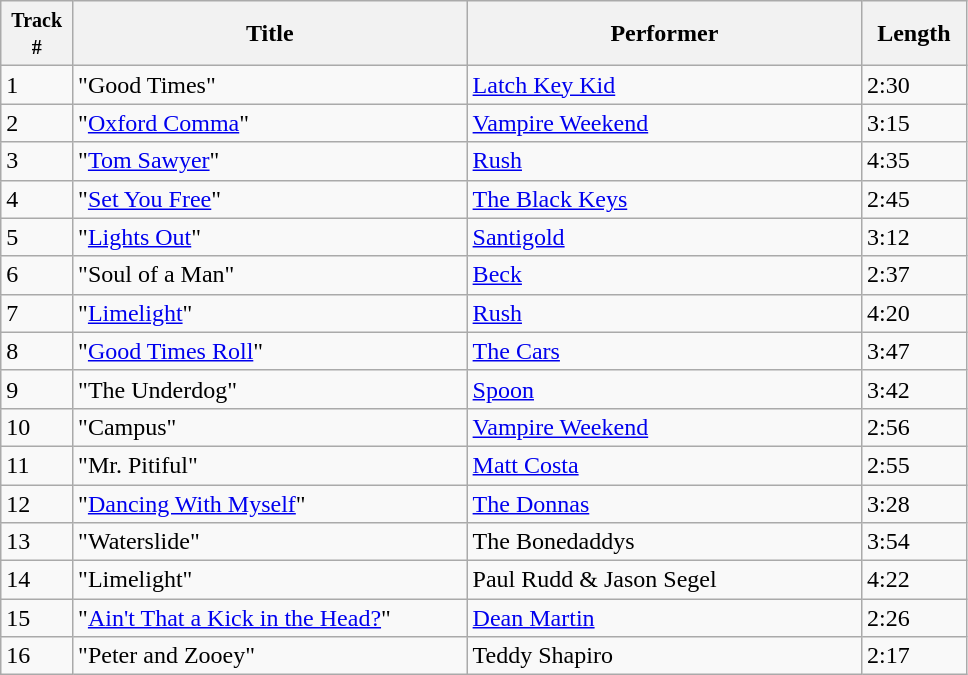<table class="wikitable" style="width:51%;">
<tr>
<th style="width:1%;"><small>Track #</small></th>
<th style="width:20%;">Title</th>
<th style="width:20%;">Performer</th>
<th style="width:2%;">Length</th>
</tr>
<tr>
<td>1</td>
<td>"Good Times"</td>
<td><a href='#'>Latch Key Kid</a></td>
<td>2:30</td>
</tr>
<tr>
<td>2</td>
<td>"<a href='#'>Oxford Comma</a>"</td>
<td><a href='#'>Vampire Weekend</a></td>
<td>3:15</td>
</tr>
<tr>
<td>3</td>
<td>"<a href='#'>Tom Sawyer</a>"</td>
<td><a href='#'>Rush</a></td>
<td>4:35</td>
</tr>
<tr>
<td>4</td>
<td>"<a href='#'>Set You Free</a>"</td>
<td><a href='#'>The Black Keys</a></td>
<td>2:45</td>
</tr>
<tr>
<td>5</td>
<td>"<a href='#'>Lights Out</a>"</td>
<td><a href='#'>Santigold</a></td>
<td>3:12</td>
</tr>
<tr>
<td>6</td>
<td>"Soul of a Man"</td>
<td><a href='#'>Beck</a></td>
<td>2:37</td>
</tr>
<tr>
<td>7</td>
<td>"<a href='#'>Limelight</a>"</td>
<td><a href='#'>Rush</a></td>
<td>4:20</td>
</tr>
<tr>
<td>8</td>
<td>"<a href='#'>Good Times Roll</a>"</td>
<td><a href='#'>The Cars</a></td>
<td>3:47</td>
</tr>
<tr>
<td>9</td>
<td>"The Underdog"</td>
<td><a href='#'>Spoon</a></td>
<td>3:42</td>
</tr>
<tr>
<td>10</td>
<td>"Campus"</td>
<td><a href='#'>Vampire Weekend</a></td>
<td>2:56</td>
</tr>
<tr>
<td>11</td>
<td>"Mr. Pitiful"</td>
<td><a href='#'>Matt Costa</a></td>
<td>2:55</td>
</tr>
<tr>
<td>12</td>
<td>"<a href='#'>Dancing With Myself</a>"</td>
<td><a href='#'>The Donnas</a></td>
<td>3:28</td>
</tr>
<tr>
<td>13</td>
<td>"Waterslide"</td>
<td>The Bonedaddys</td>
<td>3:54</td>
</tr>
<tr>
<td>14</td>
<td>"Limelight"</td>
<td>Paul Rudd & Jason Segel</td>
<td>4:22</td>
</tr>
<tr>
<td>15</td>
<td>"<a href='#'>Ain't That a Kick in the Head?</a>"</td>
<td><a href='#'>Dean Martin</a></td>
<td>2:26</td>
</tr>
<tr>
<td>16</td>
<td>"Peter and Zooey"</td>
<td>Teddy Shapiro</td>
<td>2:17</td>
</tr>
</table>
